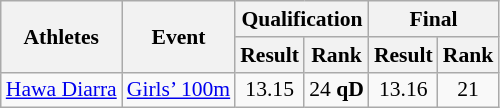<table class="wikitable" border="1" style="font-size:90%">
<tr>
<th rowspan=2>Athletes</th>
<th rowspan=2>Event</th>
<th colspan=2>Qualification</th>
<th colspan=2>Final</th>
</tr>
<tr>
<th>Result</th>
<th>Rank</th>
<th>Result</th>
<th>Rank</th>
</tr>
<tr>
<td><a href='#'>Hawa Diarra</a></td>
<td><a href='#'>Girls’ 100m</a></td>
<td align=center>13.15</td>
<td align=center>24 <strong>qD</strong></td>
<td align=center>13.16</td>
<td align=center>21</td>
</tr>
</table>
